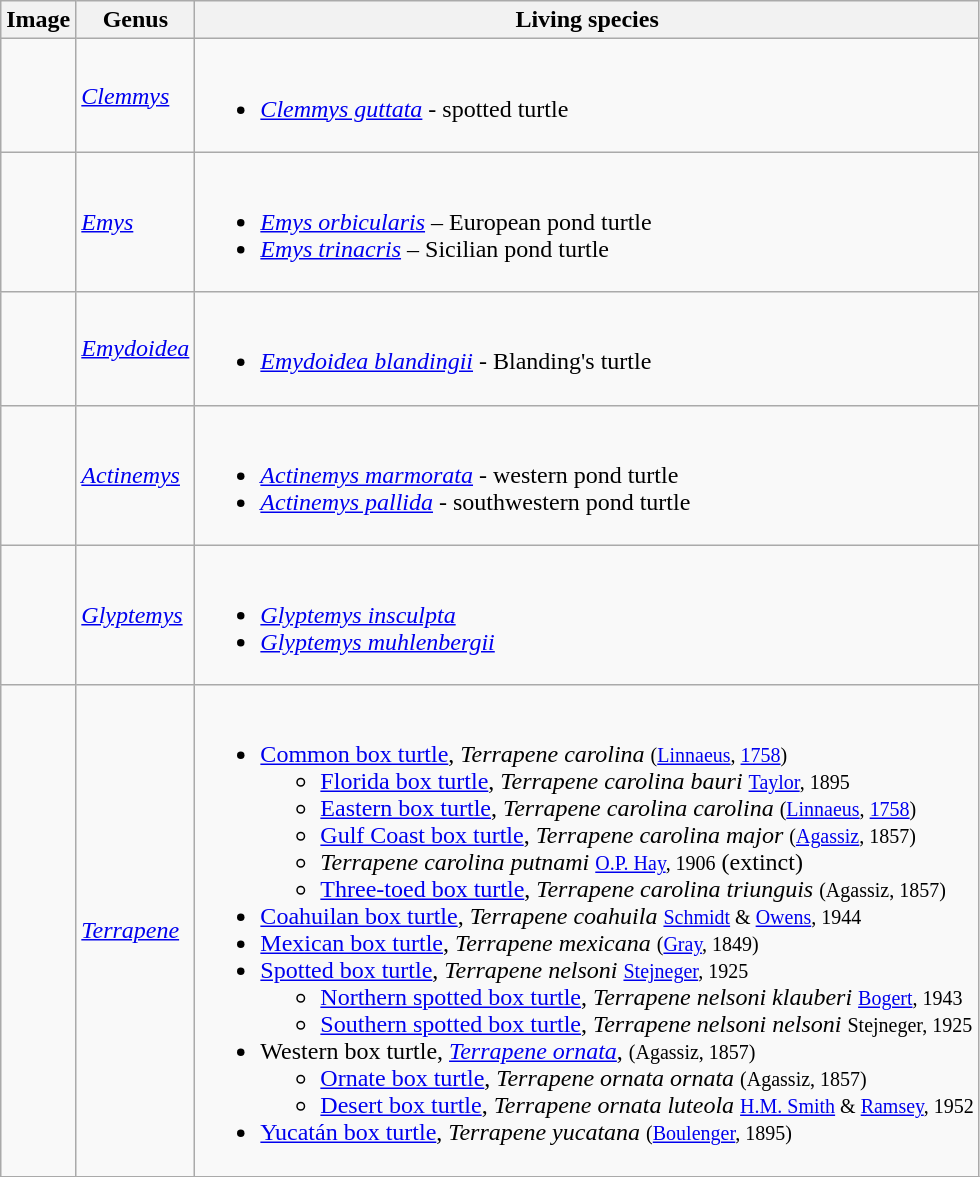<table class="wikitable">
<tr>
<th>Image</th>
<th>Genus</th>
<th>Living species</th>
</tr>
<tr>
<td></td>
<td><em><a href='#'>Clemmys</a></em> </td>
<td><br><ul><li><em><a href='#'>Clemmys guttata</a></em> - spotted turtle</li></ul></td>
</tr>
<tr>
<td></td>
<td><em><a href='#'>Emys</a></em> </td>
<td><br><ul><li><em><a href='#'>Emys orbicularis</a></em> – European pond turtle</li><li><em><a href='#'>Emys trinacris</a></em> – Sicilian pond turtle</li></ul></td>
</tr>
<tr>
<td></td>
<td><em><a href='#'>Emydoidea</a></em> </td>
<td><br><ul><li><em><a href='#'>Emydoidea blandingii</a></em> - Blanding's turtle</li></ul></td>
</tr>
<tr>
<td></td>
<td><em><a href='#'>Actinemys</a></em> </td>
<td><br><ul><li><em><a href='#'>Actinemys marmorata</a></em> - western pond turtle</li><li><em><a href='#'>Actinemys pallida</a></em> - southwestern pond turtle</li></ul></td>
</tr>
<tr>
<td></td>
<td><em><a href='#'>Glyptemys</a></em> </td>
<td><br><ul><li><em><a href='#'>Glyptemys insculpta</a></em></li><li><em><a href='#'>Glyptemys muhlenbergii</a></em></li></ul></td>
</tr>
<tr>
<td></td>
<td><em><a href='#'>Terrapene</a></em> </td>
<td><br><ul><li><a href='#'>Common box turtle</a>, <em>Terrapene carolina</em> <small>(<a href='#'>Linnaeus</a>, <a href='#'>1758</a>)</small><ul><li><a href='#'>Florida box turtle</a>, <em>Terrapene carolina bauri</em> <small><a href='#'>Taylor</a>, 1895</small></li><li><a href='#'>Eastern box turtle</a>, <em>Terrapene carolina carolina</em> <small>(<a href='#'>Linnaeus</a>, <a href='#'>1758</a>)</small></li><li><a href='#'>Gulf Coast box turtle</a>, <em>Terrapene carolina major</em> <small>(<a href='#'>Agassiz</a>, 1857)</small></li><li><em>Terrapene carolina putnami</em> <small><a href='#'>O.P. Hay</a>, 1906</small> (extinct)</li><li><a href='#'>Three-toed box turtle</a>, <em>Terrapene carolina triunguis</em> <small>(Agassiz, 1857)</small></li></ul></li><li><a href='#'>Coahuilan box turtle</a>, <em>Terrapene coahuila</em> <small><a href='#'>Schmidt</a> & <a href='#'>Owens</a>, 1944</small></li><li><a href='#'>Mexican box turtle</a>, <em>Terrapene mexicana</em> <small>(<a href='#'>Gray</a>, 1849)</small></li><li><a href='#'>Spotted box turtle</a>, <em>Terrapene nelsoni</em> <small><a href='#'>Stejneger</a>, 1925</small><ul><li><a href='#'>Northern spotted box turtle</a>, <em>Terrapene nelsoni klauberi</em> <small><a href='#'>Bogert</a>, 1943</small></li><li><a href='#'>Southern spotted box turtle</a>, <em>Terrapene nelsoni nelsoni</em> <small>Stejneger, 1925</small></li></ul></li><li>Western box turtle, <em><a href='#'>Terrapene ornata</a></em>, <small>(Agassiz, 1857)</small><ul><li><a href='#'>Ornate box turtle</a>, <em>Terrapene ornata ornata</em> <small>(Agassiz, 1857)</small></li><li><a href='#'>Desert box turtle</a>, <em>Terrapene ornata luteola</em> <small><a href='#'>H.M. Smith</a> & <a href='#'>Ramsey</a>, 1952</small></li></ul></li><li><a href='#'>Yucatán box turtle</a>, <em>Terrapene yucatana</em> <small>(<a href='#'>Boulenger</a>, 1895)</small></li></ul></td>
</tr>
<tr>
</tr>
</table>
